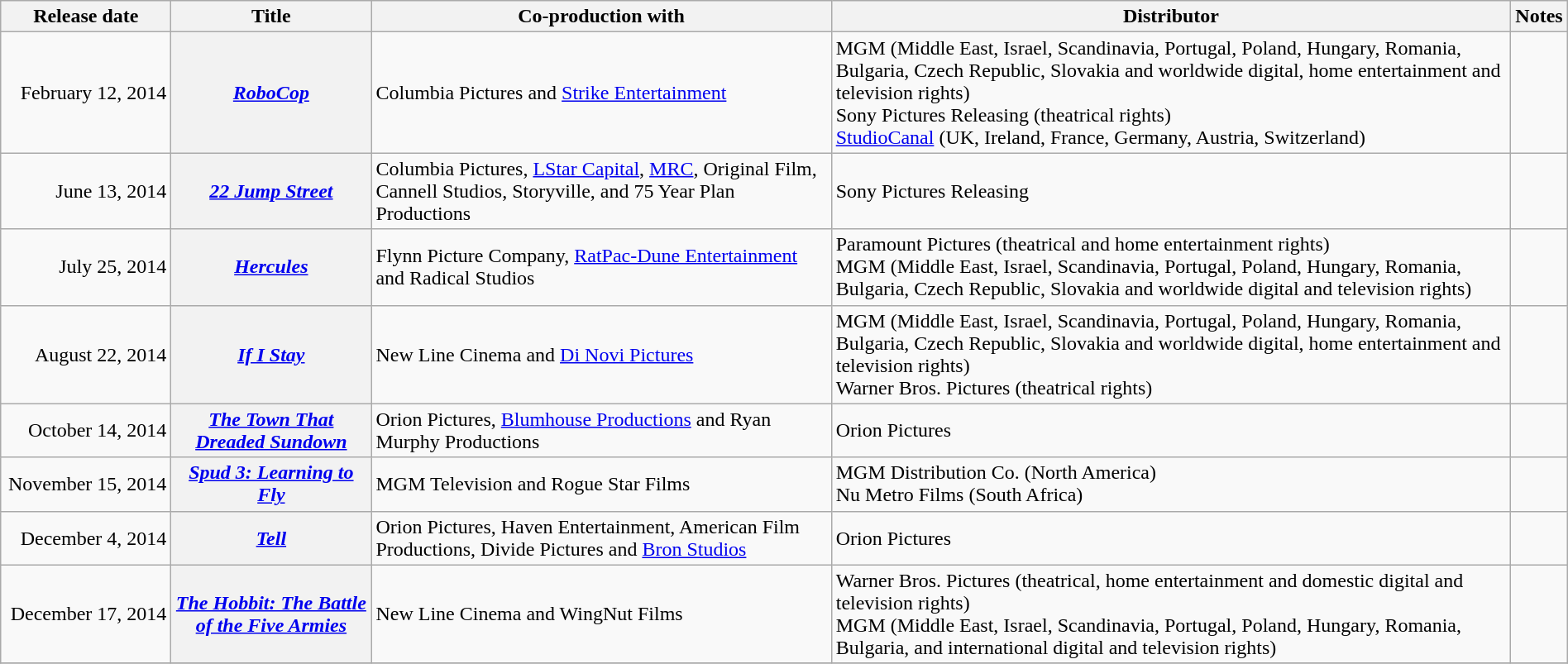<table class="wikitable sortable" style="width:100%;">
<tr>
<th scope="col" style="width:130px;">Release date</th>
<th>Title</th>
<th>Co-production with</th>
<th>Distributor</th>
<th>Notes</th>
</tr>
<tr>
<td style="text-align:right;">February 12, 2014</td>
<th scope="row"><em><a href='#'>RoboCop</a></em></th>
<td>Columbia Pictures and <a href='#'>Strike Entertainment</a></td>
<td>MGM (Middle East, Israel, Scandinavia, Portugal, Poland, Hungary, Romania, Bulgaria, Czech Republic, Slovakia and worldwide digital, home entertainment and television rights) <br> Sony Pictures Releasing (theatrical rights) <br> <a href='#'>StudioCanal</a> (UK, Ireland, France, Germany, Austria, Switzerland)</td>
<td></td>
</tr>
<tr>
<td style="text-align:right;">June 13, 2014</td>
<th scope="row"><em><a href='#'>22 Jump Street</a></em></th>
<td>Columbia Pictures, <a href='#'>LStar Capital</a>, <a href='#'>MRC</a>, Original Film, Cannell Studios, Storyville, and 75 Year Plan Productions</td>
<td>Sony Pictures Releasing</td>
<td></td>
</tr>
<tr>
<td style="text-align:right;">July 25, 2014</td>
<th scope="row"><em><a href='#'>Hercules</a></em></th>
<td>Flynn Picture Company, <a href='#'>RatPac-Dune Entertainment</a> and Radical Studios</td>
<td>Paramount Pictures (theatrical and home entertainment rights) <br> MGM (Middle East, Israel, Scandinavia, Portugal, Poland, Hungary, Romania, Bulgaria, Czech Republic, Slovakia and worldwide digital and television rights)</td>
<td></td>
</tr>
<tr>
<td style="text-align:right;">August 22, 2014</td>
<th scope="row"><em><a href='#'>If I Stay</a></em></th>
<td>New Line Cinema and <a href='#'>Di Novi Pictures</a></td>
<td>MGM (Middle East, Israel, Scandinavia, Portugal, Poland, Hungary, Romania, Bulgaria, Czech Republic, Slovakia and worldwide digital, home entertainment and television rights) <br> Warner Bros. Pictures (theatrical rights)</td>
<td></td>
</tr>
<tr>
<td style="text-align:right;">October 14, 2014</td>
<th scope="row"><em><a href='#'>The Town That Dreaded Sundown</a></em></th>
<td>Orion Pictures, <a href='#'>Blumhouse Productions</a> and Ryan Murphy Productions</td>
<td>Orion Pictures</td>
<td></td>
</tr>
<tr>
<td style="text-align:right;">November 15, 2014</td>
<th scope="row"><em><a href='#'>Spud 3: Learning to Fly</a></em></th>
<td>MGM Television and Rogue Star Films</td>
<td>MGM Distribution Co. (North America)<br>Nu Metro Films (South Africa)</td>
<td></td>
</tr>
<tr>
<td style="text-align:right;">December 4, 2014</td>
<th scope="row"><em><a href='#'>Tell</a></em></th>
<td>Orion Pictures, Haven Entertainment, American Film Productions, Divide Pictures and <a href='#'>Bron Studios</a></td>
<td>Orion Pictures</td>
<td></td>
</tr>
<tr>
<td style="text-align:right;">December 17, 2014</td>
<th scope="row"><em><a href='#'>The Hobbit: The Battle of the Five Armies</a></em></th>
<td>New Line Cinema and WingNut Films</td>
<td>Warner Bros. Pictures (theatrical, home entertainment and domestic digital and television rights) <br> MGM (Middle East, Israel, Scandinavia, Portugal, Poland, Hungary, Romania, Bulgaria, and international digital and television rights)</td>
<td></td>
</tr>
<tr>
</tr>
</table>
